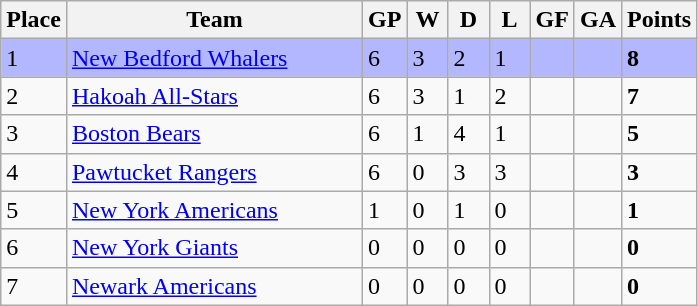<table class="wikitable">
<tr>
<th>Place</th>
<th width="190">Team</th>
<th width="20">GP</th>
<th width="20">W</th>
<th width="20">D</th>
<th width="20">L</th>
<th width="20">GF</th>
<th width="20">GA</th>
<th>Points</th>
</tr>
<tr bgcolor=#b3b7ff>
<td>1</td>
<td><a href='#'>New Bedford Whalers</a></td>
<td>6</td>
<td>3</td>
<td>2</td>
<td>1</td>
<td></td>
<td></td>
<td><strong>8</strong></td>
</tr>
<tr>
<td>2</td>
<td><a href='#'>Hakoah All-Stars</a></td>
<td>6</td>
<td>3</td>
<td>1</td>
<td>2</td>
<td></td>
<td></td>
<td><strong>7</strong></td>
</tr>
<tr>
<td>3</td>
<td><a href='#'>Boston Bears</a></td>
<td>6</td>
<td>1</td>
<td>4</td>
<td>1</td>
<td></td>
<td></td>
<td><strong>5</strong></td>
</tr>
<tr>
<td>4</td>
<td><a href='#'>Pawtucket Rangers</a></td>
<td>6</td>
<td>0</td>
<td>3</td>
<td>3</td>
<td></td>
<td></td>
<td><strong>3</strong></td>
</tr>
<tr>
<td>5</td>
<td><a href='#'>New York Americans</a></td>
<td>1</td>
<td>0</td>
<td>1</td>
<td>0</td>
<td></td>
<td></td>
<td><strong>1</strong></td>
</tr>
<tr>
<td>6</td>
<td><a href='#'>New York Giants</a></td>
<td>0</td>
<td>0</td>
<td>0</td>
<td>0</td>
<td></td>
<td></td>
<td><strong>0</strong></td>
</tr>
<tr>
<td>7</td>
<td><a href='#'>Newark Americans</a></td>
<td>0</td>
<td>0</td>
<td>0</td>
<td>0</td>
<td></td>
<td></td>
<td><strong>0</strong></td>
</tr>
</table>
